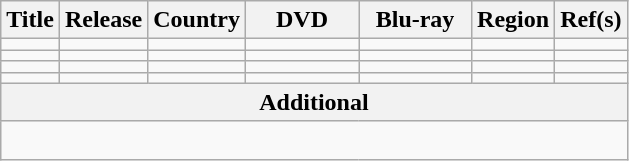<table class="wikitable">
<tr>
<th>Title</th>
<th>Release</th>
<th>Country</th>
<th width="68">DVD</th>
<th width="68">Blu-ray</th>
<th>Region</th>
<th>Ref(s)</th>
</tr>
<tr>
<td></td>
<td></td>
<td></td>
<td></td>
<td></td>
<td></td>
<td></td>
</tr>
<tr>
<td></td>
<td></td>
<td></td>
<td></td>
<td></td>
<td></td>
<td></td>
</tr>
<tr>
<td></td>
<td></td>
<td></td>
<td></td>
<td></td>
<td></td>
<td></td>
</tr>
<tr>
<td></td>
<td></td>
<td></td>
<td></td>
<td></td>
<td></td>
<td></td>
</tr>
<tr>
<th colspan="7">Additional</th>
</tr>
<tr>
<td colspan="7"><br></td>
</tr>
</table>
